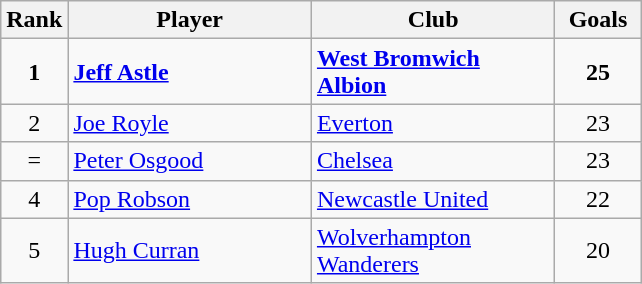<table class="wikitable" style="text-align: left;">
<tr>
<th width=20>Rank</th>
<th width=155>Player</th>
<th width=155>Club</th>
<th width=50>Goals</th>
</tr>
<tr>
<td align=center><strong>1</strong></td>
<td> <strong> <a href='#'>Jeff Astle</a> </strong></td>
<td><strong> <a href='#'>West Bromwich Albion</a> </strong></td>
<td align=center><strong>25</strong></td>
</tr>
<tr>
<td align=center>2</td>
<td> <a href='#'>Joe Royle</a></td>
<td><a href='#'>Everton</a></td>
<td align=center>23</td>
</tr>
<tr>
<td align=center>=</td>
<td> <a href='#'>Peter Osgood</a></td>
<td><a href='#'>Chelsea</a></td>
<td align=center>23</td>
</tr>
<tr>
<td align=center>4</td>
<td> <a href='#'>Pop Robson</a></td>
<td><a href='#'>Newcastle United</a></td>
<td align=center>22</td>
</tr>
<tr>
<td align=center>5</td>
<td> <a href='#'>Hugh Curran</a></td>
<td><a href='#'>Wolverhampton Wanderers</a></td>
<td align=center>20</td>
</tr>
</table>
